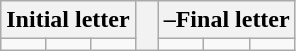<table class=wikitable>
<tr>
<th colspan=3>Initial letter</th>
<th rowspan=2>  </th>
<th colspan=3>–Final letter</th>
</tr>
<tr align=center>
<td></td>
<td></td>
<td></td>
<td></td>
<td></td>
<td></td>
</tr>
</table>
